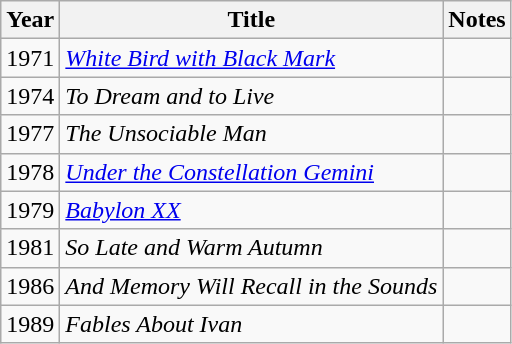<table class="wikitable sortable">
<tr>
<th>Year</th>
<th>Title</th>
<th class="unsortable">Notes</th>
</tr>
<tr>
<td>1971</td>
<td><em><a href='#'>White Bird with Black Mark</a></em></td>
<td></td>
</tr>
<tr>
<td>1974</td>
<td><em>To Dream and to Live</em></td>
<td></td>
</tr>
<tr>
<td>1977</td>
<td><em>The Unsociable Man</em></td>
<td></td>
</tr>
<tr>
<td>1978</td>
<td><em><a href='#'>Under the Constellation Gemini</a></em></td>
<td></td>
</tr>
<tr>
<td>1979</td>
<td><em><a href='#'>Babylon XX</a></em></td>
<td></td>
</tr>
<tr>
<td>1981</td>
<td><em>So Late and Warm Autumn</em></td>
<td></td>
</tr>
<tr>
<td>1986</td>
<td><em>And Memory Will Recall in the Sounds</em></td>
<td></td>
</tr>
<tr>
<td>1989</td>
<td><em>Fables About Ivan</em></td>
<td></td>
</tr>
</table>
